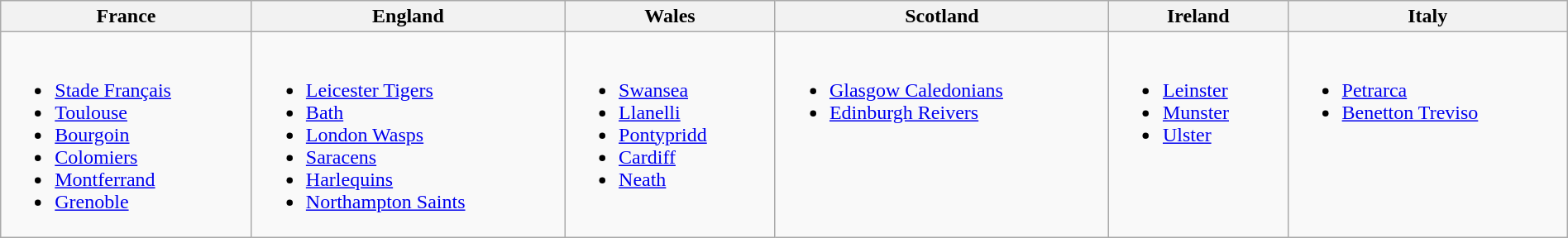<table class="wikitable" width=100%>
<tr>
<th> France</th>
<th> England</th>
<th> Wales</th>
<th> Scotland</th>
<th> Ireland</th>
<th> Italy</th>
</tr>
<tr valign=top>
<td><br><ul><li><a href='#'>Stade Français</a></li><li><a href='#'>Toulouse</a></li><li><a href='#'>Bourgoin</a></li><li><a href='#'>Colomiers</a></li><li><a href='#'>Montferrand</a></li><li><a href='#'>Grenoble</a></li></ul></td>
<td><br><ul><li><a href='#'>Leicester Tigers</a></li><li><a href='#'>Bath</a></li><li><a href='#'>London Wasps</a></li><li><a href='#'>Saracens</a></li><li><a href='#'>Harlequins</a></li><li><a href='#'>Northampton Saints</a></li></ul></td>
<td><br><ul><li><a href='#'>Swansea</a></li><li><a href='#'>Llanelli</a></li><li><a href='#'>Pontypridd</a></li><li><a href='#'>Cardiff</a></li><li><a href='#'>Neath</a></li></ul></td>
<td><br><ul><li><a href='#'>Glasgow Caledonians</a></li><li><a href='#'>Edinburgh Reivers</a></li></ul></td>
<td><br><ul><li><a href='#'>Leinster</a></li><li><a href='#'>Munster</a></li><li><a href='#'>Ulster</a></li></ul></td>
<td><br><ul><li><a href='#'>Petrarca</a></li><li><a href='#'>Benetton Treviso</a></li></ul></td>
</tr>
</table>
